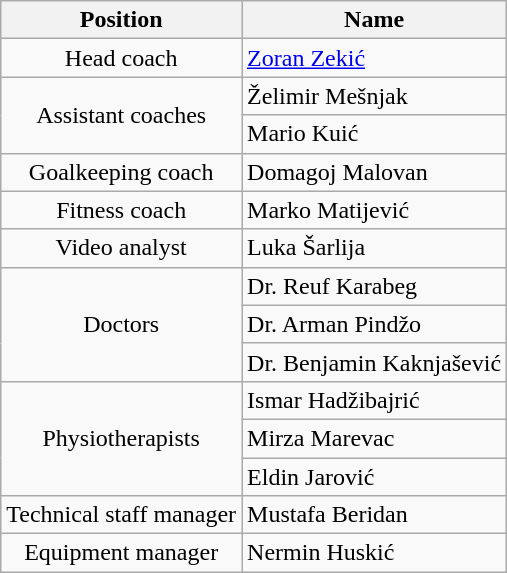<table class="wikitable sortable">
<tr>
<th>Position</th>
<th>Name</th>
</tr>
<tr>
<td align=center>Head coach</td>
<td> <a href='#'>Zoran Zekić</a></td>
</tr>
<tr>
<td rowspan=2 align=center>Assistant coaches</td>
<td> Želimir Mešnjak</td>
</tr>
<tr>
<td> Mario Kuić</td>
</tr>
<tr>
<td align=center>Goalkeeping coach</td>
<td> Domagoj Malovan</td>
</tr>
<tr>
<td align=center>Fitness coach</td>
<td> Marko Matijević</td>
</tr>
<tr>
<td align=center>Video analyst</td>
<td> Luka Šarlija</td>
</tr>
<tr>
<td rowspan=3 align=center>Doctors</td>
<td> Dr. Reuf Karabeg</td>
</tr>
<tr>
<td> Dr. Arman Pindžo</td>
</tr>
<tr>
<td> Dr. Benjamin Kaknjašević</td>
</tr>
<tr>
<td rowspan=3 align=center>Physiotherapists</td>
<td> Ismar Hadžibajrić</td>
</tr>
<tr>
<td> Mirza Marevac</td>
</tr>
<tr>
<td> Eldin Jarović</td>
</tr>
<tr>
<td align=center>Technical staff manager</td>
<td> Mustafa Beridan</td>
</tr>
<tr>
<td align=center>Equipment manager</td>
<td> Nermin Huskić</td>
</tr>
</table>
